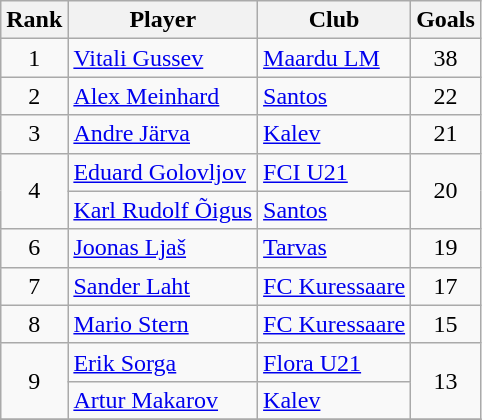<table class="wikitable">
<tr>
<th>Rank</th>
<th>Player</th>
<th>Club</th>
<th>Goals</th>
</tr>
<tr>
<td align="center" rowspan=>1</td>
<td> <a href='#'>Vitali Gussev</a></td>
<td><a href='#'>Maardu LM</a></td>
<td align="center" rowspan=>38</td>
</tr>
<tr>
<td align="center" rowspan=>2</td>
<td> <a href='#'>Alex Meinhard</a></td>
<td><a href='#'>Santos</a></td>
<td align="center" rowspan=>22</td>
</tr>
<tr>
<td align="center" rowspan=>3</td>
<td> <a href='#'>Andre Järva</a></td>
<td><a href='#'>Kalev</a></td>
<td align="center" rowspan=>21</td>
</tr>
<tr>
<td align="center" rowspan=2>4</td>
<td> <a href='#'>Eduard Golovljov</a></td>
<td><a href='#'>FCI U21</a></td>
<td align="center" rowspan=2>20</td>
</tr>
<tr>
<td> <a href='#'>Karl Rudolf Õigus</a></td>
<td><a href='#'>Santos</a></td>
</tr>
<tr>
<td align="center" rowspan=>6</td>
<td> <a href='#'>Joonas Ljaš</a></td>
<td><a href='#'>Tarvas</a></td>
<td align="center" rowspan=>19</td>
</tr>
<tr>
<td align="center" rowspan=>7</td>
<td> <a href='#'>Sander Laht</a></td>
<td><a href='#'>FC Kuressaare</a></td>
<td align="center" rowspan=>17</td>
</tr>
<tr>
<td align="center" rowspan=>8</td>
<td> <a href='#'>Mario Stern</a></td>
<td><a href='#'>FC Kuressaare</a></td>
<td align="center" rowspan=>15</td>
</tr>
<tr>
<td align="center" rowspan=2>9</td>
<td> <a href='#'>Erik Sorga</a></td>
<td><a href='#'>Flora U21</a></td>
<td align="center" rowspan=2>13</td>
</tr>
<tr>
<td> <a href='#'>Artur Makarov</a></td>
<td><a href='#'>Kalev</a></td>
</tr>
<tr>
</tr>
</table>
